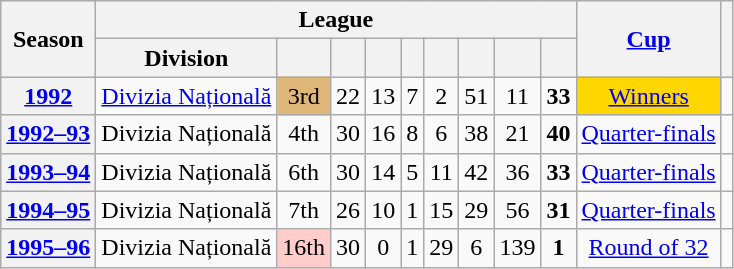<table class="wikitable plainrowheaders" style="text-align: center;">
<tr>
<th rowspan=2 scope=col>Season</th>
<th colspan=9>League</th>
<th rowspan=2 scope=col><a href='#'>Cup</a></th>
<th rowspan=2 scope=col></th>
</tr>
<tr>
<th scope=col>Division</th>
<th scope=col></th>
<th scope=col></th>
<th scope=col></th>
<th scope=col></th>
<th scope=col></th>
<th scope=col></th>
<th scope=col></th>
<th scope=col></th>
</tr>
<tr>
<th scope="row"><a href='#'>1992</a></th>
<td><a href='#'>Divizia Națională</a></td>
<td bgcolor="#deb678">3rd</td>
<td>22</td>
<td>13</td>
<td>7</td>
<td>2</td>
<td>51</td>
<td>11</td>
<td><strong>33</strong></td>
<td bgcolor="gold"><a href='#'>Winners</a></td>
<td></td>
</tr>
<tr>
<th scope="row"><a href='#'>1992–93</a></th>
<td>Divizia Națională</td>
<td>4th</td>
<td>30</td>
<td>16</td>
<td>8</td>
<td>6</td>
<td>38</td>
<td>21</td>
<td><strong>40</strong></td>
<td><a href='#'>Quarter-finals</a></td>
<td></td>
</tr>
<tr>
<th scope="row"><a href='#'>1993–94</a></th>
<td>Divizia Națională</td>
<td>6th</td>
<td>30</td>
<td>14</td>
<td>5</td>
<td>11</td>
<td>42</td>
<td>36</td>
<td><strong>33</strong></td>
<td><a href='#'>Quarter-finals</a></td>
<td></td>
</tr>
<tr>
<th scope="row"><a href='#'>1994–95</a></th>
<td>Divizia Națională</td>
<td>7th</td>
<td>26</td>
<td>10</td>
<td>1</td>
<td>15</td>
<td>29</td>
<td>56</td>
<td><strong>31</strong></td>
<td><a href='#'>Quarter-finals</a></td>
<td></td>
</tr>
<tr>
<th scope="row"><a href='#'>1995–96</a></th>
<td>Divizia Națională</td>
<td bgcolor="#FFCCCC"> 16th</td>
<td>30</td>
<td>0</td>
<td>1</td>
<td>29</td>
<td>6</td>
<td>139</td>
<td><strong>1</strong></td>
<td><a href='#'>Round of 32</a></td>
<td></td>
</tr>
</table>
